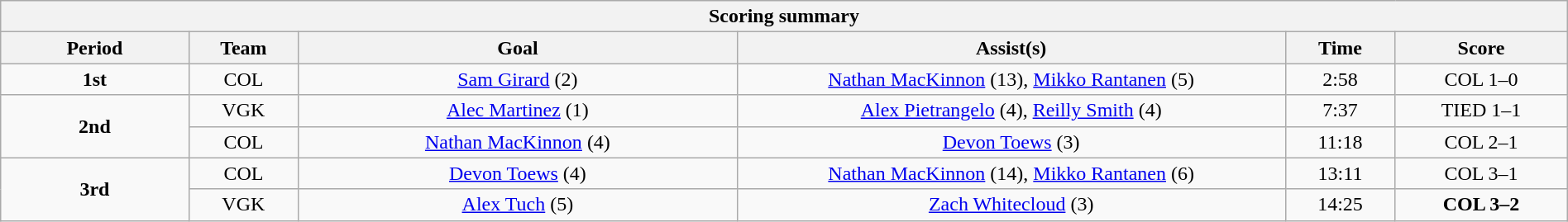<table style="width:100%; text-align:center;" class="wikitable">
<tr>
<th colspan=6>Scoring summary</th>
</tr>
<tr>
<th style="width:12%;">Period</th>
<th style="width:7%;">Team</th>
<th style="width:28%;">Goal</th>
<th style="width:35%;">Assist(s)</th>
<th style="width:7%;">Time</th>
<th style="width:11%;">Score</th>
</tr>
<tr>
<td><strong>1st</strong></td>
<td>COL</td>
<td><a href='#'>Sam Girard</a> (2)</td>
<td><a href='#'>Nathan MacKinnon</a> (13), <a href='#'>Mikko Rantanen</a> (5)</td>
<td>2:58</td>
<td>COL 1–0</td>
</tr>
<tr>
<td rowspan=2><strong>2nd</strong></td>
<td>VGK</td>
<td><a href='#'>Alec Martinez</a> (1)</td>
<td><a href='#'>Alex Pietrangelo</a> (4), <a href='#'>Reilly Smith</a> (4)</td>
<td>7:37</td>
<td>TIED 1–1</td>
</tr>
<tr>
<td>COL</td>
<td><a href='#'>Nathan MacKinnon</a> (4)</td>
<td><a href='#'>Devon Toews</a> (3)</td>
<td>11:18</td>
<td>COL 2–1</td>
</tr>
<tr>
<td rowspan=2><strong>3rd</strong></td>
<td>COL</td>
<td><a href='#'>Devon Toews</a> (4)</td>
<td><a href='#'>Nathan MacKinnon</a> (14), <a href='#'>Mikko Rantanen</a> (6)</td>
<td>13:11</td>
<td>COL 3–1</td>
</tr>
<tr>
<td>VGK</td>
<td><a href='#'>Alex Tuch</a> (5)</td>
<td><a href='#'>Zach Whitecloud</a> (3)</td>
<td>14:25</td>
<td><strong>COL 3–2</strong></td>
</tr>
</table>
